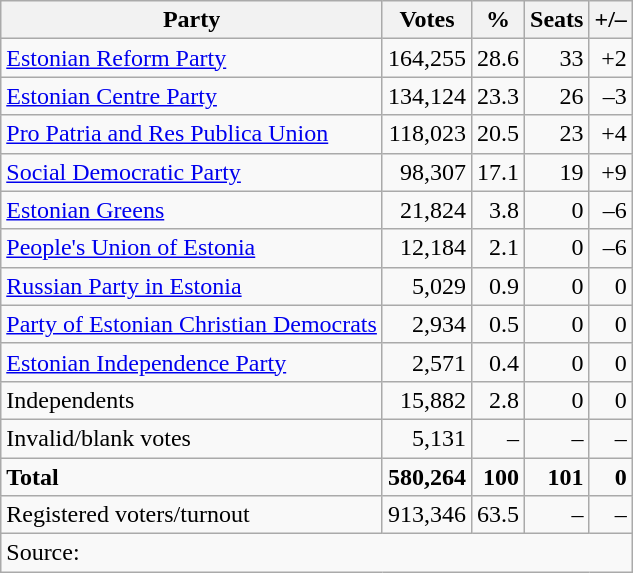<table class=wikitable style=text-align:right>
<tr>
<th>Party</th>
<th>Votes</th>
<th>%</th>
<th>Seats</th>
<th>+/–</th>
</tr>
<tr>
<td align=left><a href='#'>Estonian Reform Party</a></td>
<td>164,255</td>
<td>28.6</td>
<td>33</td>
<td>+2</td>
</tr>
<tr>
<td align=left><a href='#'>Estonian Centre Party</a></td>
<td>134,124</td>
<td>23.3</td>
<td>26</td>
<td>–3</td>
</tr>
<tr>
<td align=left><a href='#'>Pro Patria and Res Publica Union</a></td>
<td>118,023</td>
<td>20.5</td>
<td>23</td>
<td>+4</td>
</tr>
<tr>
<td align=left><a href='#'>Social Democratic Party</a></td>
<td>98,307</td>
<td>17.1</td>
<td>19</td>
<td>+9</td>
</tr>
<tr>
<td align=left><a href='#'>Estonian Greens</a></td>
<td>21,824</td>
<td>3.8</td>
<td>0</td>
<td>–6</td>
</tr>
<tr>
<td align=left><a href='#'>People's Union of Estonia</a></td>
<td>12,184</td>
<td>2.1</td>
<td>0</td>
<td>–6</td>
</tr>
<tr>
<td align=left><a href='#'>Russian Party in Estonia</a></td>
<td>5,029</td>
<td>0.9</td>
<td>0</td>
<td>0</td>
</tr>
<tr>
<td align=left><a href='#'>Party of Estonian Christian Democrats</a></td>
<td>2,934</td>
<td>0.5</td>
<td>0</td>
<td>0</td>
</tr>
<tr>
<td align=left><a href='#'>Estonian Independence Party</a></td>
<td>2,571</td>
<td>0.4</td>
<td>0</td>
<td>0</td>
</tr>
<tr>
<td align=left>Independents</td>
<td>15,882</td>
<td>2.8</td>
<td>0</td>
<td>0</td>
</tr>
<tr>
<td align=left>Invalid/blank votes</td>
<td>5,131</td>
<td>–</td>
<td>–</td>
<td>–</td>
</tr>
<tr>
<td align=left><strong>Total</strong></td>
<td><strong>580,264</strong></td>
<td><strong>100</strong></td>
<td><strong>101</strong></td>
<td><strong>0</strong></td>
</tr>
<tr>
<td align=left>Registered voters/turnout</td>
<td>913,346</td>
<td>63.5</td>
<td>–</td>
<td>–</td>
</tr>
<tr>
<td align=left colspan=5>Source: </td>
</tr>
</table>
